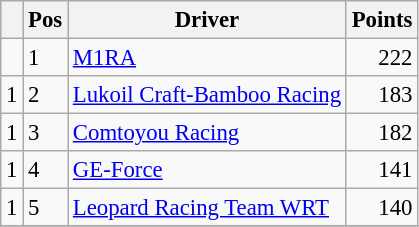<table class="wikitable" style="font-size: 95%;">
<tr>
<th></th>
<th>Pos</th>
<th>Driver</th>
<th>Points</th>
</tr>
<tr>
<td align="left"></td>
<td>1</td>
<td> <a href='#'>M1RA</a></td>
<td align="right">222</td>
</tr>
<tr>
<td align="left"> 1</td>
<td>2</td>
<td> <a href='#'>Lukoil Craft-Bamboo Racing</a></td>
<td align="right">183</td>
</tr>
<tr>
<td align="left"> 1</td>
<td>3</td>
<td> <a href='#'>Comtoyou Racing</a></td>
<td align="right">182</td>
</tr>
<tr>
<td align="left"> 1</td>
<td>4</td>
<td> <a href='#'>GE-Force</a></td>
<td align="right">141</td>
</tr>
<tr>
<td align="left"> 1</td>
<td>5</td>
<td> <a href='#'>Leopard Racing Team WRT</a></td>
<td align="right">140</td>
</tr>
<tr>
</tr>
</table>
